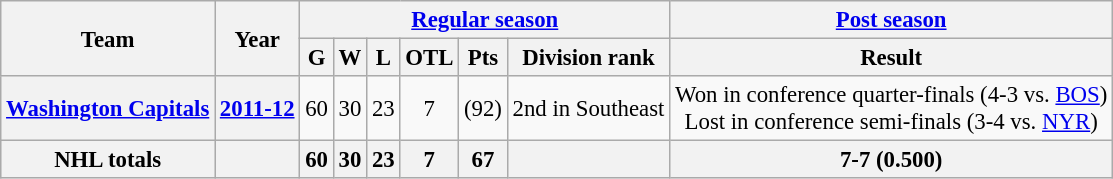<table class="wikitable" style="font-size: 95%; text-align:center;">
<tr>
<th rowspan="2">Team</th>
<th rowspan="2">Year</th>
<th colspan="6"><a href='#'>Regular season</a></th>
<th colspan="1"><a href='#'>Post season</a></th>
</tr>
<tr>
<th>G</th>
<th>W</th>
<th>L</th>
<th>OTL</th>
<th>Pts</th>
<th>Division rank</th>
<th>Result</th>
</tr>
<tr>
<th><a href='#'>Washington Capitals</a></th>
<th><a href='#'>2011-12</a></th>
<td>60</td>
<td>30</td>
<td>23</td>
<td>7</td>
<td>(92)</td>
<td>2nd in Southeast</td>
<td>Won in conference quarter-finals (4-3 vs. <a href='#'>BOS</a>) <br> Lost in conference semi-finals (3-4 vs. <a href='#'>NYR</a>)</td>
</tr>
<tr align="centre" bgcolor="#dddddd">
<th>NHL totals</th>
<th></th>
<th>60</th>
<th>30</th>
<th>23</th>
<th>7</th>
<th>67</th>
<th></th>
<th>7-7 (0.500)</th>
</tr>
</table>
